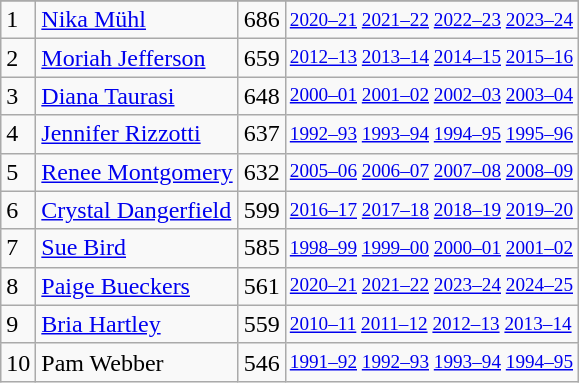<table class="wikitable">
<tr>
</tr>
<tr>
<td>1</td>
<td><a href='#'>Nika Mühl</a></td>
<td>686</td>
<td style="font-size:80%;"><a href='#'>2020–21</a> <a href='#'>2021–22</a> <a href='#'>2022–23</a> <a href='#'>2023–24</a></td>
</tr>
<tr>
<td>2</td>
<td><a href='#'>Moriah Jefferson</a></td>
<td>659</td>
<td style="font-size:80%;"><a href='#'>2012–13</a> <a href='#'>2013–14</a> <a href='#'>2014–15</a> <a href='#'>2015–16</a></td>
</tr>
<tr>
<td>3</td>
<td><a href='#'>Diana Taurasi</a></td>
<td>648</td>
<td style="font-size:80%;"><a href='#'>2000–01</a> <a href='#'>2001–02</a> <a href='#'>2002–03</a> <a href='#'>2003–04</a></td>
</tr>
<tr>
<td>4</td>
<td><a href='#'>Jennifer Rizzotti</a></td>
<td>637</td>
<td style="font-size:80%;"><a href='#'>1992–93</a> <a href='#'>1993–94</a> <a href='#'>1994–95</a> <a href='#'>1995–96</a></td>
</tr>
<tr>
<td>5</td>
<td><a href='#'>Renee Montgomery</a></td>
<td>632</td>
<td style="font-size:80%;"><a href='#'>2005–06</a> <a href='#'>2006–07</a> <a href='#'>2007–08</a> <a href='#'>2008–09</a></td>
</tr>
<tr>
<td>6</td>
<td><a href='#'>Crystal Dangerfield</a></td>
<td>599</td>
<td style="font-size:80%;"><a href='#'>2016–17</a> <a href='#'>2017–18</a> <a href='#'>2018–19</a> <a href='#'>2019–20</a></td>
</tr>
<tr>
<td>7</td>
<td><a href='#'>Sue Bird</a></td>
<td>585</td>
<td style="font-size:80%;"><a href='#'>1998–99</a> <a href='#'>1999–00</a> <a href='#'>2000–01</a> <a href='#'>2001–02</a></td>
</tr>
<tr>
<td>8</td>
<td><a href='#'>Paige Bueckers</a></td>
<td>561</td>
<td style="font-size:80%;"><a href='#'>2020–21</a> <a href='#'>2021–22</a> <a href='#'>2023–24</a> <a href='#'>2024–25</a></td>
</tr>
<tr>
<td>9</td>
<td><a href='#'>Bria Hartley</a></td>
<td>559</td>
<td style="font-size:80%;"><a href='#'>2010–11</a> <a href='#'>2011–12</a> <a href='#'>2012–13</a> <a href='#'>2013–14</a></td>
</tr>
<tr>
<td>10</td>
<td>Pam Webber</td>
<td>546</td>
<td style="font-size:80%;"><a href='#'>1991–92</a> <a href='#'>1992–93</a> <a href='#'>1993–94</a> <a href='#'>1994–95</a><br></td>
</tr>
</table>
